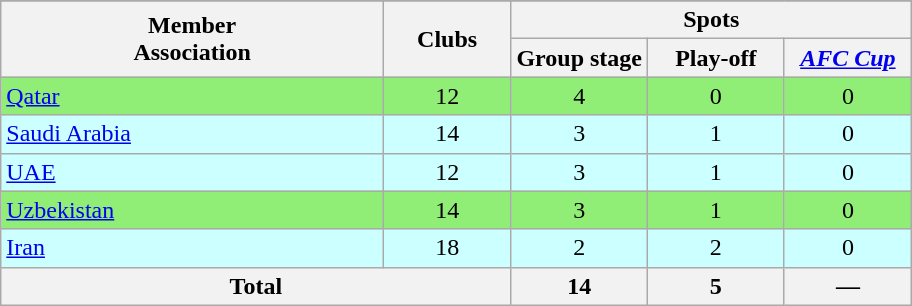<table class="wikitable" style="text-align: center;">
<tr>
</tr>
<tr>
<th rowspan="2">Member<br>Association</th>
<th width=14% rowspan="2">Clubs</th>
<th colspan="3">Spots</th>
</tr>
<tr>
<th width=15%>Group stage</th>
<th width=15%>Play-off</th>
<th width=14%><em><a href='#'>AFC Cup</a></em></th>
</tr>
<tr bgcolor=#90EE77>
<td align=left> <a href='#'>Qatar</a></td>
<td>12</td>
<td>4</td>
<td>0</td>
<td>0</td>
</tr>
<tr bgcolor=#ccffff>
<td align=left> <a href='#'>Saudi Arabia</a></td>
<td>14</td>
<td>3</td>
<td>1</td>
<td>0</td>
</tr>
<tr bgcolor=#ccffff>
<td align=left> <a href='#'>UAE</a></td>
<td>12</td>
<td>3</td>
<td>1</td>
<td>0</td>
</tr>
<tr bgcolor=#90EE77>
<td align=left> <a href='#'>Uzbekistan</a></td>
<td>14</td>
<td>3</td>
<td>1</td>
<td>0</td>
</tr>
<tr bgcolor=#ccffff>
<td align=left> <a href='#'>Iran</a></td>
<td>18</td>
<td>2</td>
<td>2</td>
<td>0</td>
</tr>
<tr>
<th colspan="2">Total</th>
<th>14</th>
<th>5</th>
<th>—</th>
</tr>
</table>
